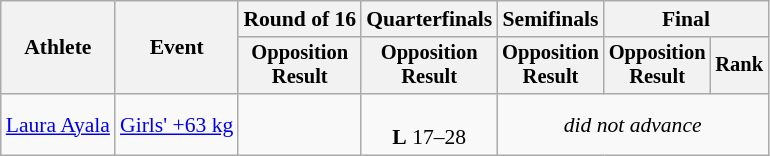<table class="wikitable" style="text-align:center;font-size:90%">
<tr>
<th rowspan=2>Athlete</th>
<th rowspan=2>Event</th>
<th>Round of 16</th>
<th>Quarterfinals</th>
<th>Semifinals</th>
<th colspan=2>Final</th>
</tr>
<tr style="font-size:95%">
<th>Opposition<br>Result</th>
<th>Opposition<br>Result</th>
<th>Opposition<br>Result</th>
<th>Opposition<br>Result</th>
<th>Rank</th>
</tr>
<tr>
<td align=left><a href='#'>Laura Ayala</a></td>
<td align=left><a href='#'>Girls' +63 kg</a></td>
<td></td>
<td><br><strong>L</strong> 17–28</td>
<td Colspan=3><em>did not advance</em></td>
</tr>
</table>
